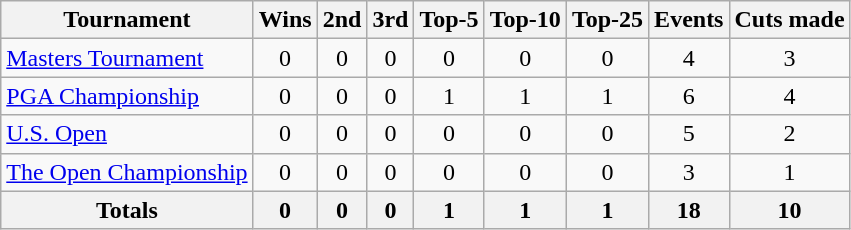<table class=wikitable style=text-align:center>
<tr>
<th>Tournament</th>
<th>Wins</th>
<th>2nd</th>
<th>3rd</th>
<th>Top-5</th>
<th>Top-10</th>
<th>Top-25</th>
<th>Events</th>
<th>Cuts made</th>
</tr>
<tr>
<td align=left><a href='#'>Masters Tournament</a></td>
<td>0</td>
<td>0</td>
<td>0</td>
<td>0</td>
<td>0</td>
<td>0</td>
<td>4</td>
<td>3</td>
</tr>
<tr>
<td align=left><a href='#'>PGA Championship</a></td>
<td>0</td>
<td>0</td>
<td>0</td>
<td>1</td>
<td>1</td>
<td>1</td>
<td>6</td>
<td>4</td>
</tr>
<tr>
<td align=left><a href='#'>U.S. Open</a></td>
<td>0</td>
<td>0</td>
<td>0</td>
<td>0</td>
<td>0</td>
<td>0</td>
<td>5</td>
<td>2</td>
</tr>
<tr>
<td align=left><a href='#'>The Open Championship</a></td>
<td>0</td>
<td>0</td>
<td>0</td>
<td>0</td>
<td>0</td>
<td>0</td>
<td>3</td>
<td>1</td>
</tr>
<tr>
<th>Totals</th>
<th>0</th>
<th>0</th>
<th>0</th>
<th>1</th>
<th>1</th>
<th>1</th>
<th>18</th>
<th>10</th>
</tr>
</table>
